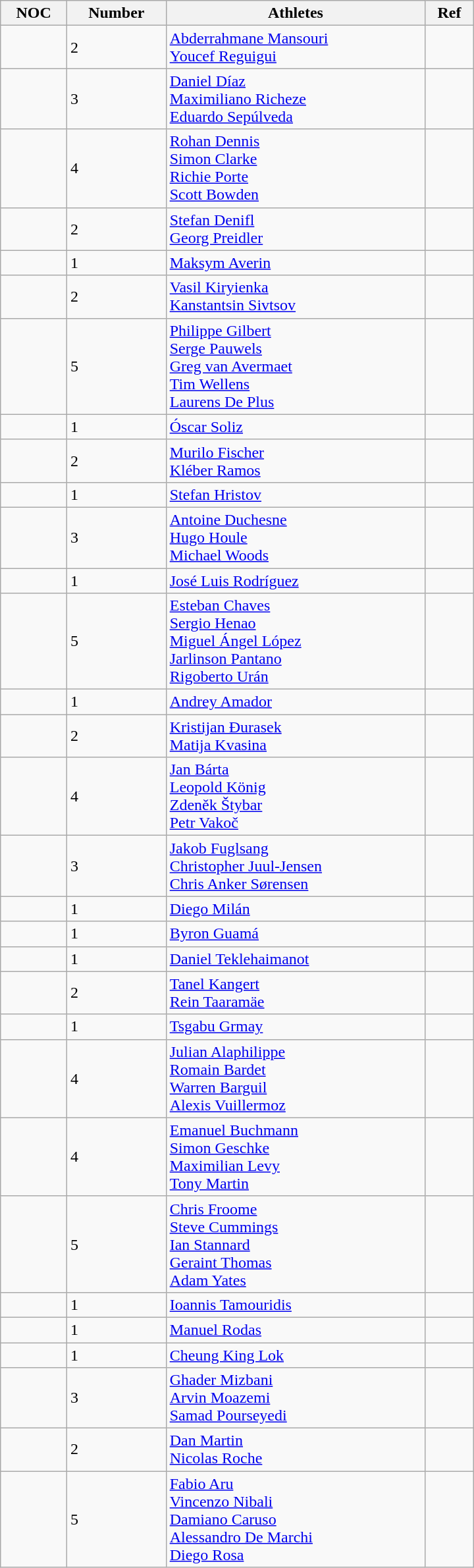<table class="wikitable" style="text-align:left; width:30em; margin-bottom:0;">
<tr>
<th>NOC</th>
<th>Number</th>
<th>Athletes</th>
<th>Ref</th>
</tr>
<tr>
<td></td>
<td>2</td>
<td><a href='#'>Abderrahmane Mansouri</a><br><a href='#'>Youcef Reguigui</a></td>
<td></td>
</tr>
<tr>
<td></td>
<td>3</td>
<td><a href='#'>Daniel Díaz</a><br><a href='#'>Maximiliano Richeze</a><br><a href='#'>Eduardo Sepúlveda</a></td>
<td></td>
</tr>
<tr>
<td></td>
<td>4</td>
<td><a href='#'>Rohan Dennis</a><br><a href='#'>Simon Clarke</a><br><a href='#'>Richie Porte</a><br><a href='#'>Scott Bowden</a></td>
<td></td>
</tr>
<tr>
<td></td>
<td>2</td>
<td><a href='#'>Stefan Denifl</a><br><a href='#'>Georg Preidler</a></td>
<td></td>
</tr>
<tr>
<td></td>
<td>1</td>
<td><a href='#'>Maksym Averin</a></td>
<td></td>
</tr>
<tr>
<td></td>
<td>2</td>
<td><a href='#'>Vasil Kiryienka</a><br><a href='#'>Kanstantsin Sivtsov</a></td>
<td></td>
</tr>
<tr>
<td></td>
<td>5</td>
<td><a href='#'>Philippe Gilbert</a><br><a href='#'>Serge Pauwels</a><br><a href='#'>Greg van Avermaet</a><br><a href='#'>Tim Wellens</a><br><a href='#'>Laurens De Plus</a></td>
<td></td>
</tr>
<tr>
<td></td>
<td>1</td>
<td><a href='#'>Óscar Soliz</a></td>
<td></td>
</tr>
<tr>
<td></td>
<td>2</td>
<td><a href='#'>Murilo Fischer</a><br><a href='#'>Kléber Ramos</a></td>
<td></td>
</tr>
<tr>
<td></td>
<td>1</td>
<td><a href='#'>Stefan Hristov</a></td>
<td></td>
</tr>
<tr>
<td></td>
<td>3</td>
<td><a href='#'>Antoine Duchesne</a><br><a href='#'>Hugo Houle</a><br><a href='#'>Michael Woods</a></td>
<td></td>
</tr>
<tr>
<td></td>
<td>1</td>
<td><a href='#'>José Luis Rodríguez</a></td>
<td></td>
</tr>
<tr>
<td></td>
<td>5</td>
<td><a href='#'>Esteban Chaves</a><br><a href='#'>Sergio Henao</a><br><a href='#'>Miguel Ángel López</a><br><a href='#'>Jarlinson Pantano</a><br><a href='#'>Rigoberto Urán</a></td>
<td></td>
</tr>
<tr>
<td></td>
<td>1</td>
<td><a href='#'>Andrey Amador</a></td>
<td></td>
</tr>
<tr>
<td></td>
<td>2</td>
<td><a href='#'>Kristijan Đurasek</a><br><a href='#'>Matija Kvasina</a></td>
<td></td>
</tr>
<tr>
<td></td>
<td>4</td>
<td><a href='#'>Jan Bárta</a><br><a href='#'>Leopold König</a><br><a href='#'>Zdeněk Štybar</a><br><a href='#'>Petr Vakoč</a></td>
<td></td>
</tr>
<tr>
<td></td>
<td>3</td>
<td><a href='#'>Jakob Fuglsang</a><br><a href='#'>Christopher Juul-Jensen</a><br><a href='#'>Chris Anker Sørensen</a></td>
<td></td>
</tr>
<tr>
<td></td>
<td>1</td>
<td><a href='#'>Diego Milán</a></td>
<td></td>
</tr>
<tr>
<td></td>
<td>1</td>
<td><a href='#'>Byron Guamá</a></td>
<td></td>
</tr>
<tr>
<td></td>
<td>1</td>
<td><a href='#'>Daniel Teklehaimanot</a></td>
<td></td>
</tr>
<tr>
<td></td>
<td>2</td>
<td><a href='#'>Tanel Kangert</a><br><a href='#'>Rein Taaramäe</a></td>
<td></td>
</tr>
<tr>
<td></td>
<td>1</td>
<td><a href='#'>Tsgabu Grmay</a></td>
<td></td>
</tr>
<tr>
<td></td>
<td>4</td>
<td><a href='#'>Julian Alaphilippe</a><br><a href='#'>Romain Bardet</a><br><a href='#'>Warren Barguil</a><br><a href='#'>Alexis Vuillermoz</a></td>
<td></td>
</tr>
<tr>
<td></td>
<td>4</td>
<td><a href='#'>Emanuel Buchmann</a><br><a href='#'>Simon Geschke</a><br><a href='#'>Maximilian Levy</a><br><a href='#'>Tony Martin</a></td>
<td></td>
</tr>
<tr>
<td></td>
<td>5</td>
<td><a href='#'>Chris Froome</a><br><a href='#'>Steve Cummings</a><br><a href='#'>Ian Stannard</a><br><a href='#'>Geraint Thomas</a><br><a href='#'>Adam Yates</a></td>
<td></td>
</tr>
<tr>
<td></td>
<td>1</td>
<td><a href='#'>Ioannis Tamouridis</a></td>
<td></td>
</tr>
<tr>
<td></td>
<td>1</td>
<td><a href='#'>Manuel Rodas</a></td>
<td></td>
</tr>
<tr>
<td></td>
<td>1</td>
<td><a href='#'>Cheung King Lok</a></td>
<td></td>
</tr>
<tr>
<td></td>
<td>3</td>
<td><a href='#'>Ghader Mizbani</a><br><a href='#'>Arvin Moazemi</a><br><a href='#'>Samad Pourseyedi</a></td>
<td></td>
</tr>
<tr>
<td></td>
<td>2</td>
<td><a href='#'>Dan Martin</a><br><a href='#'>Nicolas Roche</a></td>
<td></td>
</tr>
<tr>
<td></td>
<td>5</td>
<td><a href='#'>Fabio Aru</a><br><a href='#'>Vincenzo Nibali</a><br><a href='#'>Damiano Caruso</a><br><a href='#'>Alessandro De Marchi</a><br><a href='#'>Diego Rosa</a></td>
<td></td>
</tr>
</table>
